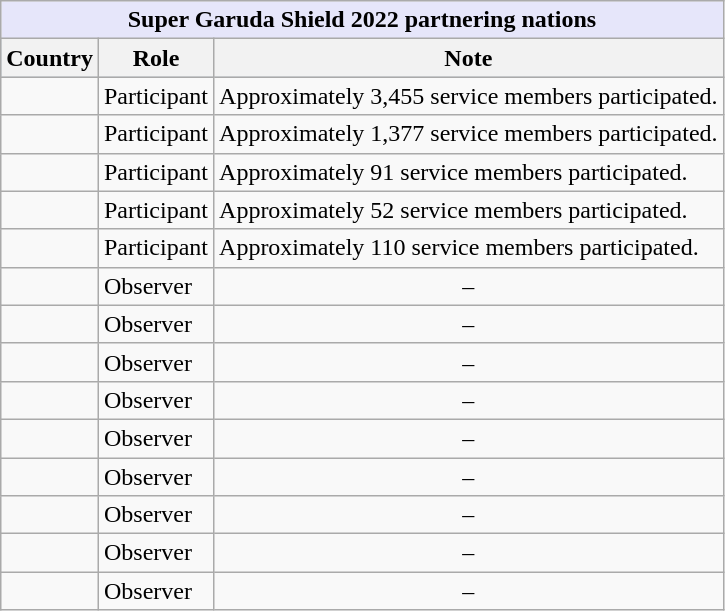<table class="wikitable sortable">
<tr>
<th colspan="3" style="background: lavender;">Super Garuda Shield 2022 partnering nations</th>
</tr>
<tr bgcolor="aabccc">
<th>Country</th>
<th>Role</th>
<th>Note</th>
</tr>
<tr>
<td></td>
<td>Participant</td>
<td>Approximately 3,455 service members participated.</td>
</tr>
<tr>
<td></td>
<td>Participant</td>
<td>Approximately 1,377 service members participated.</td>
</tr>
<tr>
<td></td>
<td>Participant</td>
<td>Approximately 91 service members participated.</td>
</tr>
<tr>
<td></td>
<td>Participant</td>
<td>Approximately 52 service members participated.</td>
</tr>
<tr>
<td></td>
<td>Participant</td>
<td>Approximately 110 service members participated.</td>
</tr>
<tr>
<td></td>
<td>Observer</td>
<td style="text-align: center;">–</td>
</tr>
<tr>
<td></td>
<td>Observer</td>
<td style="text-align: center;">–</td>
</tr>
<tr>
<td></td>
<td>Observer</td>
<td style="text-align: center;">–</td>
</tr>
<tr>
<td></td>
<td>Observer</td>
<td style="text-align: center;">–</td>
</tr>
<tr>
<td></td>
<td>Observer</td>
<td style="text-align: center;">–</td>
</tr>
<tr>
<td></td>
<td>Observer</td>
<td style="text-align: center;">–</td>
</tr>
<tr>
<td></td>
<td>Observer</td>
<td style="text-align: center;">–</td>
</tr>
<tr>
<td></td>
<td>Observer</td>
<td style="text-align: center;">–</td>
</tr>
<tr>
<td></td>
<td>Observer</td>
<td style="text-align: center;">–</td>
</tr>
</table>
